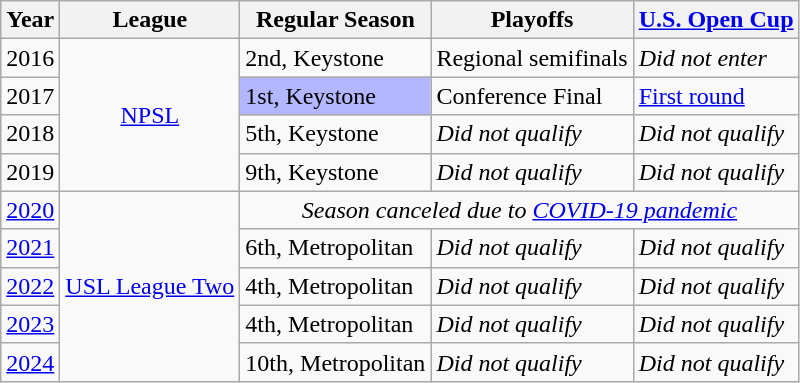<table class="wikitable">
<tr>
<th>Year</th>
<th>League</th>
<th>Regular Season</th>
<th>Playoffs</th>
<th><a href='#'>U.S. Open Cup</a></th>
</tr>
<tr>
<td>2016</td>
<td align=center rowspan=4><a href='#'>NPSL</a></td>
<td>2nd, Keystone</td>
<td>Regional semifinals</td>
<td><em>Did not enter</em></td>
</tr>
<tr>
<td>2017</td>
<td bgcolor="B3B7FF">1st, Keystone</td>
<td>Conference Final</td>
<td><a href='#'>First round</a></td>
</tr>
<tr>
<td>2018</td>
<td>5th, Keystone</td>
<td><em>Did not qualify</em></td>
<td><em>Did not qualify</em></td>
</tr>
<tr>
<td>2019</td>
<td>9th, Keystone</td>
<td><em>Did not qualify</em></td>
<td><em>Did not qualify</em></td>
</tr>
<tr>
<td><a href='#'>2020</a></td>
<td align=center rowspan=5><a href='#'>USL League Two</a></td>
<td align=center colspan=4><em>Season canceled due to <a href='#'>COVID-19 pandemic</a></em></td>
</tr>
<tr>
<td><a href='#'>2021</a></td>
<td>6th, Metropolitan</td>
<td><em>Did not qualify</em></td>
<td><em>Did not qualify</em></td>
</tr>
<tr>
<td><a href='#'>2022</a></td>
<td>4th, Metropolitan</td>
<td><em>Did not qualify</em></td>
<td><em>Did not qualify</em></td>
</tr>
<tr>
<td><a href='#'>2023</a></td>
<td>4th, Metropolitan</td>
<td><em>Did not qualify</em></td>
<td><em>Did not qualify</em></td>
</tr>
<tr>
<td><a href='#'>2024</a></td>
<td>10th, Metropolitan</td>
<td><em>Did not qualify</em></td>
<td><em>Did not qualify</em></td>
</tr>
</table>
